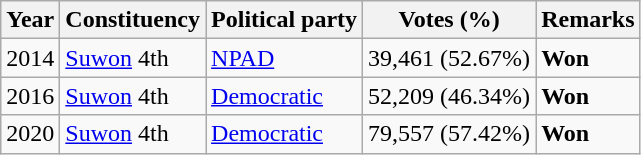<table class="wikitable">
<tr>
<th>Year</th>
<th>Constituency</th>
<th>Political party</th>
<th>Votes (%)</th>
<th>Remarks</th>
</tr>
<tr>
<td>2014</td>
<td><a href='#'>Suwon</a> 4th</td>
<td><a href='#'>NPAD</a></td>
<td>39,461 (52.67%)</td>
<td><strong>Won</strong></td>
</tr>
<tr>
<td>2016</td>
<td><a href='#'>Suwon</a> 4th</td>
<td><a href='#'>Democratic</a></td>
<td>52,209 (46.34%)</td>
<td><strong>Won</strong></td>
</tr>
<tr>
<td>2020</td>
<td><a href='#'>Suwon</a> 4th</td>
<td><a href='#'>Democratic</a></td>
<td>79,557 (57.42%)</td>
<td><strong>Won</strong></td>
</tr>
</table>
